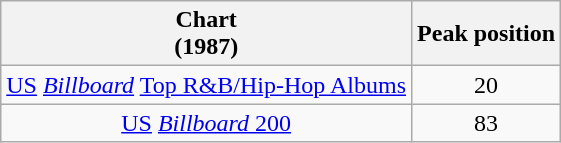<table class="wikitable sortable" style="text-align:center">
<tr>
<th>Chart<br>(1987)</th>
<th>Peak position</th>
</tr>
<tr>
<td><a href='#'>US</a> <em><a href='#'>Billboard</a></em> <a href='#'>Top R&B/Hip-Hop Albums</a></td>
<td>20</td>
</tr>
<tr>
<td><a href='#'>US</a> <a href='#'><em>Billboard</em> 200</a></td>
<td>83</td>
</tr>
</table>
